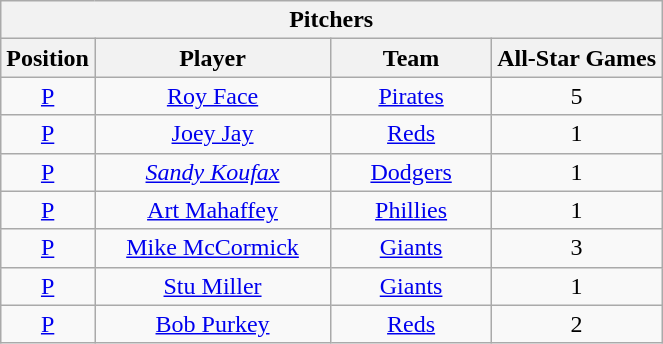<table class="wikitable" style="font-size: 100%; text-align:right;">
<tr>
<th colspan="4">Pitchers</th>
</tr>
<tr>
<th>Position</th>
<th width="150">Player</th>
<th width="100">Team</th>
<th>All-Star Games</th>
</tr>
<tr>
<td align="center"><a href='#'>P</a></td>
<td align="center"><a href='#'>Roy Face</a></td>
<td align="center"><a href='#'>Pirates</a></td>
<td align="center">5</td>
</tr>
<tr>
<td align="center"><a href='#'>P</a></td>
<td align="center"><a href='#'>Joey Jay</a></td>
<td align="center"><a href='#'>Reds</a></td>
<td align="center">1</td>
</tr>
<tr>
<td align="center"><a href='#'>P</a></td>
<td align="center"><em><a href='#'>Sandy Koufax</a></em></td>
<td align="center"><a href='#'>Dodgers</a></td>
<td align="center">1</td>
</tr>
<tr>
<td align="center"><a href='#'>P</a></td>
<td align="center"><a href='#'>Art Mahaffey</a></td>
<td align="center"><a href='#'>Phillies</a></td>
<td align="center">1</td>
</tr>
<tr>
<td align="center"><a href='#'>P</a></td>
<td align="center"><a href='#'>Mike McCormick</a></td>
<td align="center"><a href='#'>Giants</a></td>
<td align="center">3</td>
</tr>
<tr>
<td align="center"><a href='#'>P</a></td>
<td align="center"><a href='#'>Stu Miller</a></td>
<td align="center"><a href='#'>Giants</a></td>
<td align="center">1</td>
</tr>
<tr>
<td align="center"><a href='#'>P</a></td>
<td align="center"><a href='#'>Bob Purkey</a></td>
<td align="center"><a href='#'>Reds</a></td>
<td align="center">2</td>
</tr>
</table>
